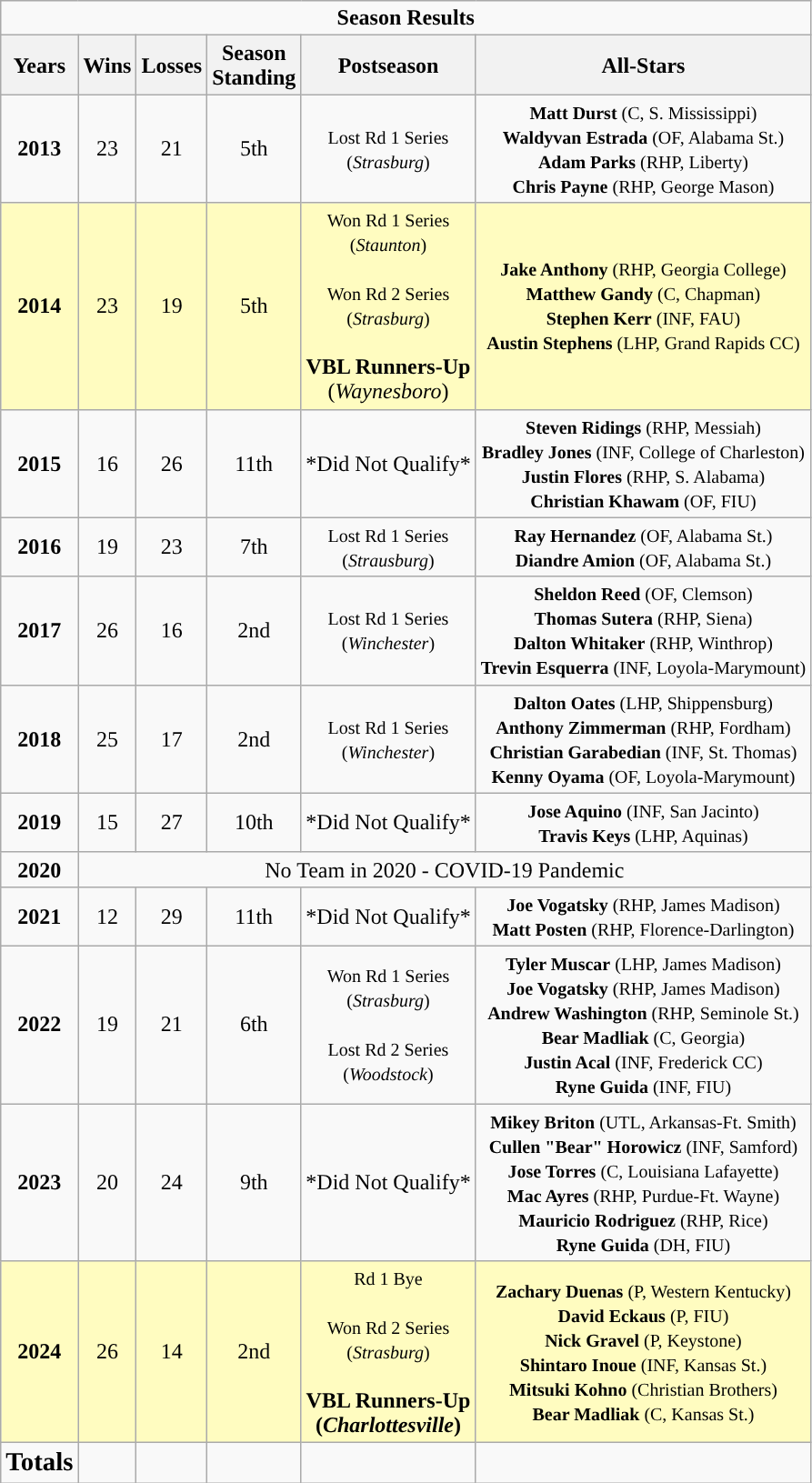<table class="wikitable" style="text-align:center">
<tr>
<td colspan="6"><strong>Season Results</strong></td>
</tr>
<tr>
<th>Years</th>
<th>Wins</th>
<th>Losses</th>
<th>Season<br> Standing</th>
<th>Postseason</th>
<th>All-Stars</th>
</tr>
<tr>
<td><strong>2013</strong></td>
<td>23</td>
<td>21</td>
<td>5th</td>
<td><small>Lost Rd 1 Series <br>(<em>Strasburg</em>)<br></small></td>
<td><small><strong>Matt Durst</strong> (C, S. Mississippi)<br><strong>Waldyvan Estrada</strong> (OF, Alabama St.)<br><strong>Adam Parks</strong> (RHP, Liberty)<br><strong>Chris Payne</strong> (RHP, George Mason)</small></td>
</tr>
<tr>
<td bgcolor=#fffcc><strong>2014</strong></td>
<td bgcolor=#fffcc>23</td>
<td bgcolor=#fffcc>19</td>
<td bgcolor=#fffcc>5th</td>
<td bgcolor=#fffcc><small>Won Rd 1 Series <br>(<em>Staunton</em>)<br></small><br><small>Won Rd 2 Series <br>(<em>Strasburg</em>)<br></small><br><strong>VBL Runners-Up</strong> <br>(<em>Waynesboro</em>)<br></td>
<td bgcolor=#fffcc><small><strong>Jake Anthony</strong> (RHP, Georgia College)<br><strong>Matthew Gandy</strong> (C, Chapman)<br><strong>Stephen Kerr</strong> (INF, FAU)<br><strong>Austin Stephens</strong> (LHP, Grand Rapids CC)</small></td>
</tr>
<tr>
<td><strong>2015</strong></td>
<td>16</td>
<td>26</td>
<td>11th</td>
<td>*Did Not Qualify*</td>
<td><small><strong>Steven Ridings</strong> (RHP, Messiah)<br><strong>Bradley Jones</strong> (INF, College of Charleston)<br><strong>Justin Flores</strong> (RHP, S. Alabama)<br><strong>Christian Khawam</strong> (OF, FIU)</small></td>
</tr>
<tr>
<td><strong>2016</strong></td>
<td>19</td>
<td>23</td>
<td>7th</td>
<td><small>Lost Rd 1 Series <br>(<em>Strausburg</em>)<br></small></td>
<td><small><strong>Ray Hernandez</strong> (OF, Alabama St.)<br><strong>Diandre Amion</strong> (OF, Alabama St.)</small></td>
</tr>
<tr>
<td><strong>2017</strong></td>
<td>26</td>
<td>16</td>
<td>2nd</td>
<td><small>Lost Rd 1 Series <br>(<em>Winchester</em>)<br></small></td>
<td><small><strong>Sheldon Reed</strong> (OF, Clemson)<br><strong>Thomas Sutera</strong> (RHP, Siena)<br><strong>Dalton Whitaker</strong> (RHP, Winthrop)<br><strong>Trevin Esquerra</strong> (INF, Loyola-Marymount)</small></td>
</tr>
<tr>
<td><strong>2018</strong></td>
<td>25</td>
<td>17</td>
<td>2nd</td>
<td><small>Lost Rd 1 Series <br>(<em>Winchester</em>)<br></small></td>
<td><small><strong>Dalton Oates</strong> (LHP, Shippensburg)<br><strong>Anthony Zimmerman</strong> (RHP, Fordham)<br><strong>Christian Garabedian</strong> (INF, St. Thomas)<br><strong>Kenny Oyama</strong> (OF, Loyola-Marymount)</small></td>
</tr>
<tr>
<td><strong>2019</strong></td>
<td>15</td>
<td>27</td>
<td>10th</td>
<td>*Did Not Qualify*</td>
<td><small><strong>Jose Aquino</strong> (INF, San Jacinto)<br><strong>Travis Keys</strong> (LHP, Aquinas)</small></td>
</tr>
<tr>
<td><strong>2020</strong></td>
<td colspan="5">No Team in 2020 - COVID-19 Pandemic</td>
</tr>
<tr>
<td><strong>2021</strong></td>
<td>12</td>
<td>29</td>
<td>11th</td>
<td>*Did Not Qualify*</td>
<td><small><strong>Joe Vogatsky</strong> (RHP, James Madison)<br><strong>Matt Posten</strong> (RHP, Florence-Darlington)</small></td>
</tr>
<tr>
<td><strong>2022</strong></td>
<td>19</td>
<td>21</td>
<td>6th</td>
<td><small>Won Rd 1 Series <br>(<em>Strasburg</em>)<br></small><br><small>Lost Rd 2 Series <br>(<em>Woodstock</em>)<br></small></td>
<td><small><strong>Tyler Muscar</strong> (LHP, James Madison)<br><strong>Joe Vogatsky</strong> (RHP, James Madison)<br><strong>Andrew Washington</strong> (RHP, Seminole St.)<br><strong>Bear Madliak</strong> (C, Georgia)<br><strong>Justin Acal</strong> (INF, Frederick CC)<br><strong>Ryne Guida</strong> (INF, FIU)</small></td>
</tr>
<tr>
<td><strong>2023</strong></td>
<td>20</td>
<td>24</td>
<td>9th</td>
<td>*Did Not Qualify*</td>
<td><small><strong>Mikey Briton</strong> (UTL, Arkansas-Ft. Smith)<br><strong>Cullen "Bear" Horowicz</strong> (INF, Samford)<br><strong>Jose Torres</strong> (C, Louisiana Lafayette)<br><strong>Mac Ayres</strong> (RHP, Purdue-Ft. Wayne)<br><strong>Mauricio Rodriguez</strong> (RHP, Rice)<br><strong>Ryne Guida</strong> (DH, FIU)</small></td>
</tr>
<tr>
<td bgcolor=#fffcc><strong>2024</strong></td>
<td bgcolor=#fffcc>26</td>
<td bgcolor=#fffcc>14</td>
<td bgcolor=#fffcc>2nd</td>
<td bgcolor=#fffcc><small>Rd 1 Bye</small><br><br><small>Won Rd 2 Series <br>(<em>Strasburg</em>)<br></small><br><strong>VBL Runners-Up <br>(<em>Charlottesville</em>)<br></strong></td>
<td bgcolor=#fffcc><small><strong>Zachary Duenas</strong> (P, Western Kentucky)<br><strong>David Eckaus</strong> (P, FIU)<br><strong>Nick Gravel</strong> (P, Keystone)<br><strong>Shintaro Inoue</strong> (INF, Kansas St.)<br><strong>Mitsuki Kohno</strong> (Christian Brothers)<br><strong>Bear Madliak</strong> (C, Kansas St.)</small></td>
</tr>
<tr>
<td><strong><big>Totals</big></strong></td>
<td></td>
<td></td>
<td></td>
<td></td>
<td></td>
</tr>
</table>
